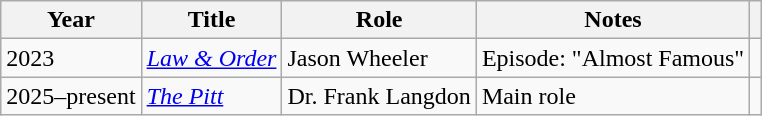<table class="wikitable plainrowheaders sortable">
<tr>
<th>Year</th>
<th>Title</th>
<th>Role</th>
<th class="unsortable">Notes</th>
<th class="unsortable"></th>
</tr>
<tr>
<td>2023</td>
<td><em><a href='#'>Law & Order</a></em></td>
<td>Jason Wheeler</td>
<td>Episode: "Almost Famous"</td>
<td></td>
</tr>
<tr>
<td>2025–present</td>
<td><em><a href='#'>The Pitt</a></em></td>
<td>Dr. Frank Langdon</td>
<td>Main role</td>
<td></td>
</tr>
</table>
